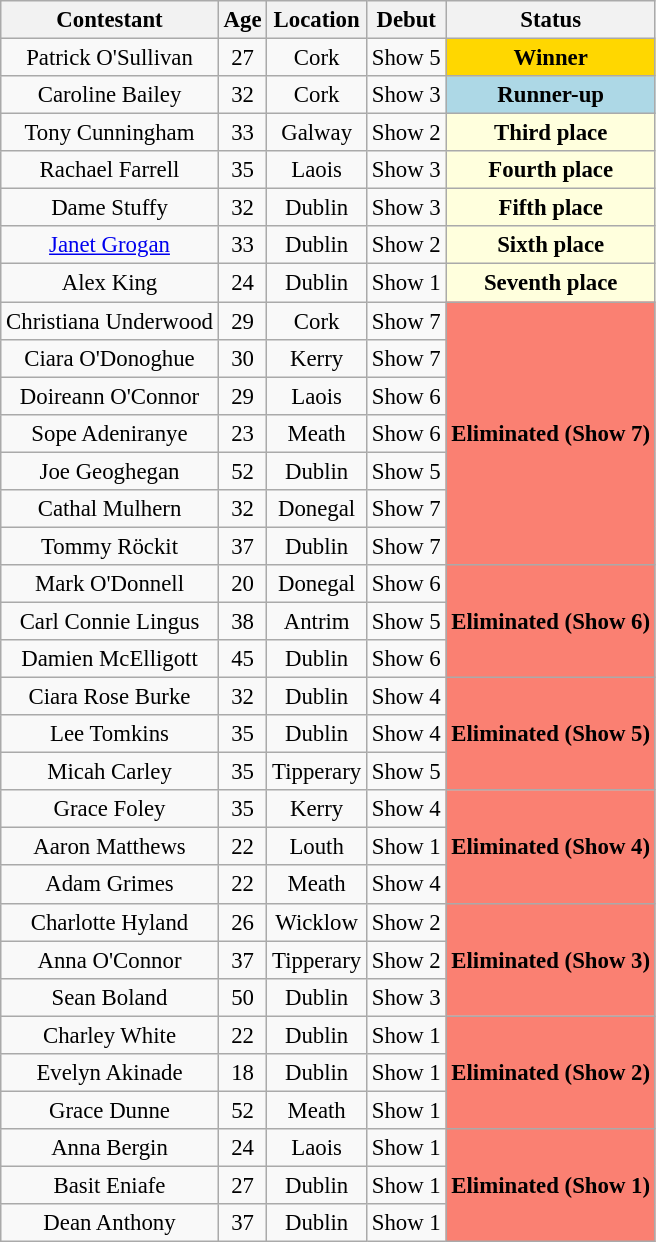<table class="wikitable nowrap" style="text-align:center; font-size:95%;">
<tr>
<th>Contestant</th>
<th>Age</th>
<th>Location</th>
<th>Debut</th>
<th>Status</th>
</tr>
<tr>
<td>Patrick O'Sullivan</td>
<td>27</td>
<td>Cork</td>
<td>Show 5</td>
<td style="background:gold;"><strong>Winner</strong></td>
</tr>
<tr>
<td>Caroline Bailey</td>
<td>32</td>
<td>Cork</td>
<td>Show 3</td>
<td style="background:lightblue;"><strong>Runner-up</strong></td>
</tr>
<tr>
<td>Tony Cunningham</td>
<td>33</td>
<td>Galway</td>
<td>Show 2</td>
<td style="background:#ffffdd"><strong>Third place</strong></td>
</tr>
<tr>
<td>Rachael Farrell</td>
<td>35</td>
<td>Laois</td>
<td>Show 3</td>
<td style="background:#ffffdd"><strong>Fourth place</strong></td>
</tr>
<tr>
<td>Dame Stuffy</td>
<td>32</td>
<td>Dublin</td>
<td>Show 3</td>
<td style="background:#ffffdd"><strong>Fifth place</strong></td>
</tr>
<tr>
<td><a href='#'>Janet Grogan</a></td>
<td>33</td>
<td>Dublin</td>
<td>Show 2</td>
<td style="background:#ffffdd"><strong>Sixth place</strong></td>
</tr>
<tr>
<td>Alex King</td>
<td>24</td>
<td>Dublin</td>
<td>Show 1</td>
<td style="background:#ffffdd"><strong>Seventh place</strong></td>
</tr>
<tr>
<td>Christiana Underwood</td>
<td>29</td>
<td>Cork</td>
<td>Show 7</td>
<td rowspan="7" style="background:#FA8072;"><strong>Eliminated (Show 7)</strong></td>
</tr>
<tr>
<td>Ciara O'Donoghue</td>
<td>30</td>
<td>Kerry</td>
<td>Show 7</td>
</tr>
<tr>
<td>Doireann O'Connor</td>
<td>29</td>
<td>Laois</td>
<td>Show 6</td>
</tr>
<tr>
<td>Sope Adeniranye</td>
<td>23</td>
<td>Meath</td>
<td>Show 6</td>
</tr>
<tr>
<td>Joe Geoghegan</td>
<td>52</td>
<td>Dublin</td>
<td>Show 5</td>
</tr>
<tr>
<td>Cathal Mulhern</td>
<td>32</td>
<td>Donegal</td>
<td>Show 7</td>
</tr>
<tr>
<td>Tommy Röckit</td>
<td>37</td>
<td>Dublin</td>
<td>Show 7</td>
</tr>
<tr>
<td>Mark O'Donnell</td>
<td>20</td>
<td>Donegal</td>
<td>Show 6</td>
<td rowspan="3" style="background:#FA8072;"><strong>Eliminated (Show 6)</strong></td>
</tr>
<tr>
<td>Carl Connie Lingus</td>
<td>38</td>
<td>Antrim</td>
<td>Show 5</td>
</tr>
<tr>
<td>Damien McElligott</td>
<td>45</td>
<td>Dublin</td>
<td>Show 6</td>
</tr>
<tr>
<td>Ciara Rose Burke</td>
<td>32</td>
<td>Dublin</td>
<td>Show 4</td>
<td rowspan="3" style="background:#FA8072;"><strong>Eliminated (Show 5)</strong></td>
</tr>
<tr>
<td>Lee Tomkins</td>
<td>35</td>
<td>Dublin</td>
<td>Show 4</td>
</tr>
<tr>
<td>Micah Carley</td>
<td>35</td>
<td>Tipperary</td>
<td>Show 5</td>
</tr>
<tr>
<td>Grace Foley</td>
<td>35</td>
<td>Kerry</td>
<td>Show 4</td>
<td rowspan="3" style="background:#FA8072;"><strong>Eliminated (Show 4)</strong></td>
</tr>
<tr>
<td>Aaron Matthews</td>
<td>22</td>
<td>Louth</td>
<td>Show 1</td>
</tr>
<tr>
<td>Adam Grimes</td>
<td>22</td>
<td>Meath</td>
<td>Show 4</td>
</tr>
<tr>
<td>Charlotte Hyland</td>
<td>26</td>
<td>Wicklow</td>
<td>Show 2</td>
<td rowspan="3" style="background:#FA8072;"><strong>Eliminated (Show 3)</strong></td>
</tr>
<tr>
<td>Anna O'Connor</td>
<td>37</td>
<td>Tipperary</td>
<td>Show 2</td>
</tr>
<tr>
<td>Sean Boland</td>
<td>50</td>
<td>Dublin</td>
<td>Show 3</td>
</tr>
<tr>
<td>Charley White</td>
<td>22</td>
<td>Dublin</td>
<td>Show 1</td>
<td rowspan="3" style="background:#FA8072;"><strong>Eliminated (Show 2)</strong></td>
</tr>
<tr>
<td>Evelyn Akinade</td>
<td>18</td>
<td>Dublin</td>
<td>Show 1</td>
</tr>
<tr>
<td>Grace Dunne</td>
<td>52</td>
<td>Meath</td>
<td>Show 1</td>
</tr>
<tr>
<td>Anna Bergin</td>
<td>24</td>
<td>Laois</td>
<td>Show 1</td>
<td rowspan="3" style="background:#FA8072;"><strong>Eliminated (Show 1)</strong></td>
</tr>
<tr>
<td>Basit Eniafe</td>
<td>27</td>
<td>Dublin</td>
<td>Show 1</td>
</tr>
<tr>
<td>Dean Anthony</td>
<td>37</td>
<td>Dublin</td>
<td>Show 1</td>
</tr>
</table>
